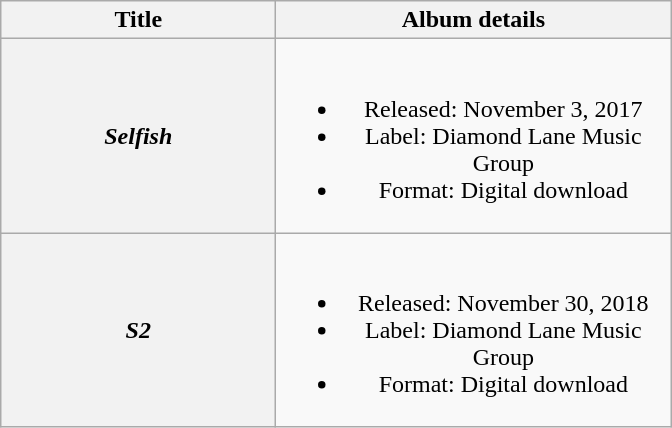<table class="wikitable plainrowheaders" style="text-align:center;">
<tr>
<th scope="col" style="width:11em;">Title</th>
<th scope="col" style="width:16em;">Album details</th>
</tr>
<tr>
<th scope="row"><em>Selfish</em></th>
<td><br><ul><li>Released: November 3, 2017</li><li>Label: Diamond Lane Music Group</li><li>Format: Digital download</li></ul></td>
</tr>
<tr>
<th scope="row"><em>S2</em></th>
<td><br><ul><li>Released: November 30, 2018</li><li>Label: Diamond Lane Music Group</li><li>Format: Digital download</li></ul></td>
</tr>
</table>
